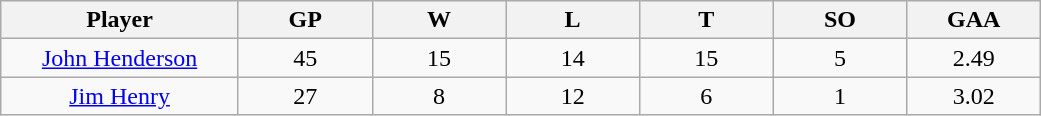<table class="wikitable sortable">
<tr>
<th bgcolor="#DDDDFF" width="16%">Player</th>
<th bgcolor="#DDDDFF" width="9%">GP</th>
<th bgcolor="#DDDDFF" width="9%">W</th>
<th bgcolor="#DDDDFF" width="9%">L</th>
<th bgcolor="#DDDDFF" width="9%">T</th>
<th bgcolor="#DDDDFF" width="9%">SO</th>
<th bgcolor="#DDDDFF" width="9%">GAA</th>
</tr>
<tr align="center">
<td><a href='#'>John Henderson</a></td>
<td>45</td>
<td>15</td>
<td>14</td>
<td>15</td>
<td>5</td>
<td>2.49</td>
</tr>
<tr align="center">
<td><a href='#'>Jim Henry</a></td>
<td>27</td>
<td>8</td>
<td>12</td>
<td>6</td>
<td>1</td>
<td>3.02</td>
</tr>
</table>
